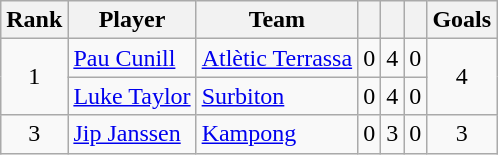<table class="wikitable" style="text-align:center">
<tr>
<th>Rank</th>
<th>Player</th>
<th>Team</th>
<th></th>
<th></th>
<th></th>
<th>Goals</th>
</tr>
<tr>
<td rowspan=2>1</td>
<td align=left> <a href='#'>Pau Cunill</a></td>
<td align=left> <a href='#'>Atlètic Terrassa</a></td>
<td>0</td>
<td>4</td>
<td>0</td>
<td rowspan=2>4</td>
</tr>
<tr>
<td align=left> <a href='#'>Luke Taylor</a></td>
<td align=left> <a href='#'>Surbiton</a></td>
<td>0</td>
<td>4</td>
<td>0</td>
</tr>
<tr>
<td>3</td>
<td align=left> <a href='#'>Jip Janssen</a></td>
<td align=left> <a href='#'>Kampong</a></td>
<td>0</td>
<td>3</td>
<td>0</td>
<td>3</td>
</tr>
</table>
